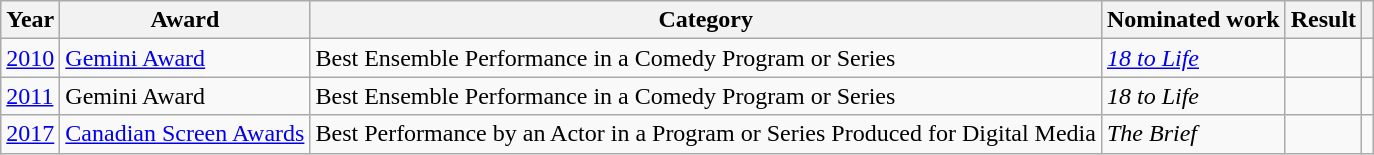<table class="wikitable sortable">
<tr>
<th>Year</th>
<th>Award</th>
<th>Category</th>
<th>Nominated work</th>
<th>Result</th>
<th class="unsortable"></th>
</tr>
<tr>
<td><a href='#'>2010</a></td>
<td><a href='#'>Gemini Award</a></td>
<td>Best Ensemble Performance in a Comedy Program or Series</td>
<td><em><a href='#'>18 to Life</a></em></td>
<td></td>
<td></td>
</tr>
<tr>
<td><a href='#'>2011</a></td>
<td>Gemini Award</td>
<td>Best Ensemble Performance in a Comedy Program or Series</td>
<td><em>18 to Life</em></td>
<td></td>
<td></td>
</tr>
<tr>
<td><a href='#'>2017</a></td>
<td><a href='#'>Canadian Screen Awards</a></td>
<td>Best Performance by an Actor in a Program or Series Produced for Digital Media</td>
<td data-sort-value="Brief, The"><em>The Brief</em></td>
<td></td>
<td></td>
</tr>
</table>
